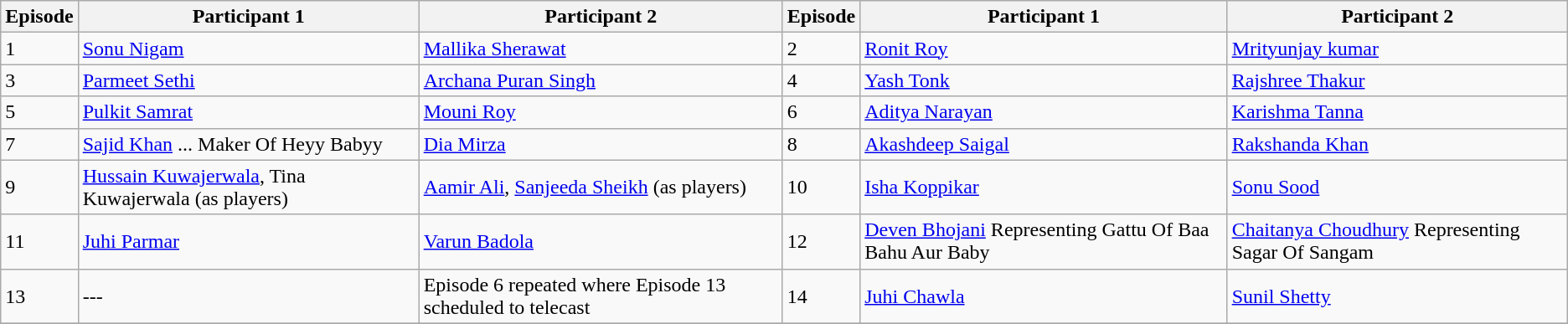<table class="wikitable">
<tr>
<th>Episode</th>
<th>Participant 1</th>
<th>Participant 2</th>
<th>Episode</th>
<th>Participant 1</th>
<th>Participant 2</th>
</tr>
<tr>
<td>1</td>
<td><a href='#'>Sonu Nigam</a></td>
<td><a href='#'>Mallika Sherawat</a></td>
<td>2</td>
<td><a href='#'>Ronit Roy</a></td>
<td><a href='#'>Mrityunjay kumar</a></td>
</tr>
<tr>
<td>3</td>
<td><a href='#'>Parmeet Sethi</a></td>
<td><a href='#'>Archana Puran Singh</a></td>
<td>4</td>
<td><a href='#'>Yash Tonk</a></td>
<td><a href='#'>Rajshree Thakur</a></td>
</tr>
<tr>
<td>5</td>
<td><a href='#'>Pulkit Samrat</a></td>
<td><a href='#'>Mouni Roy</a></td>
<td>6</td>
<td><a href='#'>Aditya Narayan</a></td>
<td><a href='#'>Karishma Tanna</a></td>
</tr>
<tr>
<td>7</td>
<td><a href='#'>Sajid Khan</a> ... Maker Of Heyy Babyy</td>
<td><a href='#'>Dia Mirza</a></td>
<td>8</td>
<td><a href='#'>Akashdeep Saigal</a></td>
<td><a href='#'>Rakshanda Khan</a></td>
</tr>
<tr>
<td>9</td>
<td><a href='#'>Hussain Kuwajerwala</a>, Tina Kuwajerwala (as players)</td>
<td><a href='#'>Aamir Ali</a>, <a href='#'>Sanjeeda Sheikh</a> (as players)</td>
<td>10</td>
<td><a href='#'>Isha Koppikar</a></td>
<td><a href='#'>Sonu Sood</a></td>
</tr>
<tr>
<td>11</td>
<td><a href='#'>Juhi Parmar</a></td>
<td><a href='#'>Varun Badola</a></td>
<td>12</td>
<td><a href='#'>Deven Bhojani</a> Representing Gattu Of Baa Bahu Aur Baby</td>
<td><a href='#'>Chaitanya Choudhury</a> Representing Sagar Of Sangam</td>
</tr>
<tr>
<td>13</td>
<td>---</td>
<td>Episode 6 repeated where Episode 13 scheduled to telecast</td>
<td>14</td>
<td><a href='#'>Juhi Chawla</a></td>
<td><a href='#'>Sunil Shetty</a></td>
</tr>
<tr>
</tr>
</table>
